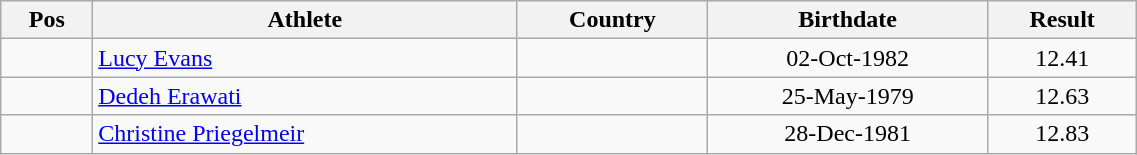<table class="wikitable"  style="text-align:center; width:60%;">
<tr>
<th>Pos</th>
<th>Athlete</th>
<th>Country</th>
<th>Birthdate</th>
<th>Result</th>
</tr>
<tr>
<td align=center></td>
<td align=left><a href='#'>Lucy Evans</a></td>
<td align=left></td>
<td>02-Oct-1982</td>
<td>12.41</td>
</tr>
<tr>
<td align=center></td>
<td align=left><a href='#'>Dedeh Erawati</a></td>
<td align=left></td>
<td>25-May-1979</td>
<td>12.63</td>
</tr>
<tr>
<td align=center></td>
<td align=left><a href='#'>Christine Priegelmeir</a></td>
<td align=left></td>
<td>28-Dec-1981</td>
<td>12.83</td>
</tr>
</table>
